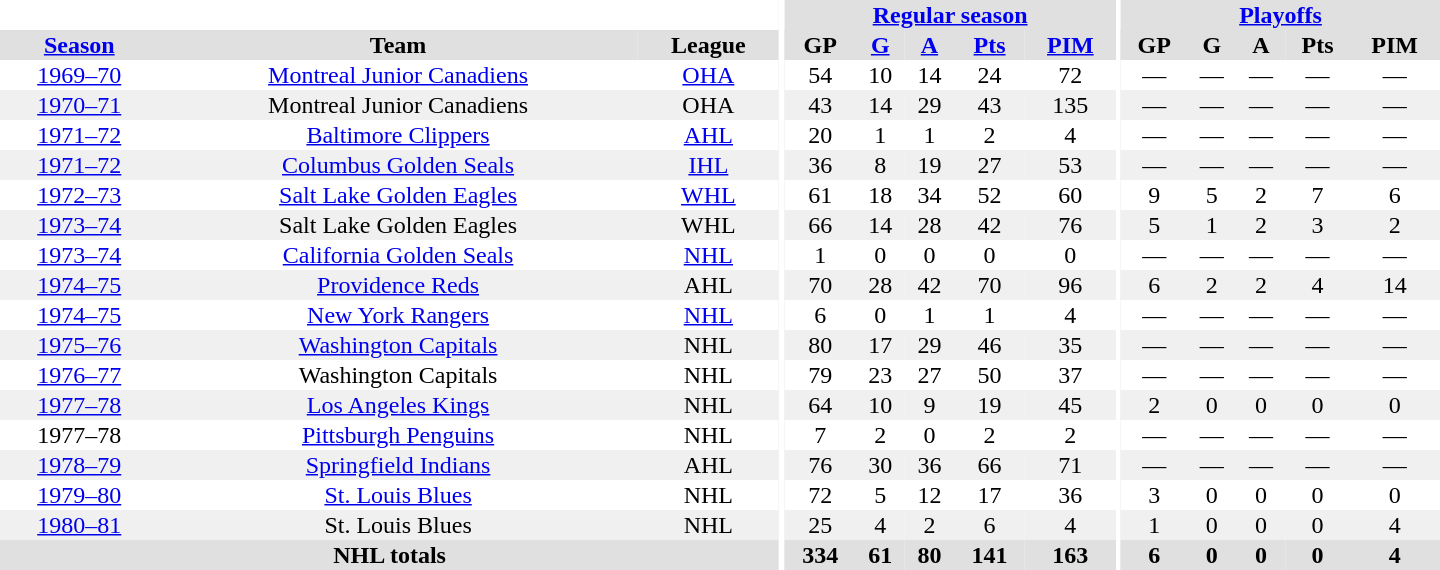<table border="0" cellpadding="1" cellspacing="0" style="text-align:center; width:60em">
<tr bgcolor="#e0e0e0">
<th colspan="3" bgcolor="#ffffff"></th>
<th rowspan="100" bgcolor="#ffffff"></th>
<th colspan="5"><a href='#'>Regular season</a></th>
<th rowspan="100" bgcolor="#ffffff"></th>
<th colspan="5"><a href='#'>Playoffs</a></th>
</tr>
<tr bgcolor="#e0e0e0">
<th><a href='#'>Season</a></th>
<th>Team</th>
<th>League</th>
<th>GP</th>
<th><a href='#'>G</a></th>
<th><a href='#'>A</a></th>
<th><a href='#'>Pts</a></th>
<th><a href='#'>PIM</a></th>
<th>GP</th>
<th>G</th>
<th>A</th>
<th>Pts</th>
<th>PIM</th>
</tr>
<tr>
<td><a href='#'>1969–70</a></td>
<td><a href='#'>Montreal Junior Canadiens</a></td>
<td><a href='#'>OHA</a></td>
<td>54</td>
<td>10</td>
<td>14</td>
<td>24</td>
<td>72</td>
<td>—</td>
<td>—</td>
<td>—</td>
<td>—</td>
<td>—</td>
</tr>
<tr bgcolor="#f0f0f0">
<td><a href='#'>1970–71</a></td>
<td>Montreal Junior Canadiens</td>
<td>OHA</td>
<td>43</td>
<td>14</td>
<td>29</td>
<td>43</td>
<td>135</td>
<td>—</td>
<td>—</td>
<td>—</td>
<td>—</td>
<td>—</td>
</tr>
<tr>
<td><a href='#'>1971–72</a></td>
<td><a href='#'>Baltimore Clippers</a></td>
<td><a href='#'>AHL</a></td>
<td>20</td>
<td>1</td>
<td>1</td>
<td>2</td>
<td>4</td>
<td>—</td>
<td>—</td>
<td>—</td>
<td>—</td>
<td>—</td>
</tr>
<tr bgcolor="#f0f0f0">
<td><a href='#'>1971–72</a></td>
<td><a href='#'>Columbus Golden Seals</a></td>
<td><a href='#'>IHL</a></td>
<td>36</td>
<td>8</td>
<td>19</td>
<td>27</td>
<td>53</td>
<td>—</td>
<td>—</td>
<td>—</td>
<td>—</td>
<td>—</td>
</tr>
<tr>
<td><a href='#'>1972–73</a></td>
<td><a href='#'>Salt Lake Golden Eagles</a></td>
<td><a href='#'>WHL</a></td>
<td>61</td>
<td>18</td>
<td>34</td>
<td>52</td>
<td>60</td>
<td>9</td>
<td>5</td>
<td>2</td>
<td>7</td>
<td>6</td>
</tr>
<tr bgcolor="#f0f0f0">
<td><a href='#'>1973–74</a></td>
<td>Salt Lake Golden Eagles</td>
<td>WHL</td>
<td>66</td>
<td>14</td>
<td>28</td>
<td>42</td>
<td>76</td>
<td>5</td>
<td>1</td>
<td>2</td>
<td>3</td>
<td>2</td>
</tr>
<tr>
<td><a href='#'>1973–74</a></td>
<td><a href='#'>California Golden Seals</a></td>
<td><a href='#'>NHL</a></td>
<td>1</td>
<td>0</td>
<td>0</td>
<td>0</td>
<td>0</td>
<td>—</td>
<td>—</td>
<td>—</td>
<td>—</td>
<td>—</td>
</tr>
<tr bgcolor="#f0f0f0">
<td><a href='#'>1974–75</a></td>
<td><a href='#'>Providence Reds</a></td>
<td>AHL</td>
<td>70</td>
<td>28</td>
<td>42</td>
<td>70</td>
<td>96</td>
<td>6</td>
<td>2</td>
<td>2</td>
<td>4</td>
<td>14</td>
</tr>
<tr>
<td><a href='#'>1974–75</a></td>
<td><a href='#'>New York Rangers</a></td>
<td><a href='#'>NHL</a></td>
<td>6</td>
<td>0</td>
<td>1</td>
<td>1</td>
<td>4</td>
<td>—</td>
<td>—</td>
<td>—</td>
<td>—</td>
<td>—</td>
</tr>
<tr bgcolor="#f0f0f0">
<td><a href='#'>1975–76</a></td>
<td><a href='#'>Washington Capitals</a></td>
<td>NHL</td>
<td>80</td>
<td>17</td>
<td>29</td>
<td>46</td>
<td>35</td>
<td>—</td>
<td>—</td>
<td>—</td>
<td>—</td>
<td>—</td>
</tr>
<tr>
<td><a href='#'>1976–77</a></td>
<td>Washington Capitals</td>
<td>NHL</td>
<td>79</td>
<td>23</td>
<td>27</td>
<td>50</td>
<td>37</td>
<td>—</td>
<td>—</td>
<td>—</td>
<td>—</td>
<td>—</td>
</tr>
<tr bgcolor="#f0f0f0">
<td><a href='#'>1977–78</a></td>
<td><a href='#'>Los Angeles Kings</a></td>
<td>NHL</td>
<td>64</td>
<td>10</td>
<td>9</td>
<td>19</td>
<td>45</td>
<td>2</td>
<td>0</td>
<td>0</td>
<td>0</td>
<td>0</td>
</tr>
<tr>
<td>1977–78</td>
<td><a href='#'>Pittsburgh Penguins</a></td>
<td>NHL</td>
<td>7</td>
<td>2</td>
<td>0</td>
<td>2</td>
<td>2</td>
<td>—</td>
<td>—</td>
<td>—</td>
<td>—</td>
<td>—</td>
</tr>
<tr bgcolor="#f0f0f0">
<td><a href='#'>1978–79</a></td>
<td><a href='#'>Springfield Indians</a></td>
<td>AHL</td>
<td>76</td>
<td>30</td>
<td>36</td>
<td>66</td>
<td>71</td>
<td>—</td>
<td>—</td>
<td>—</td>
<td>—</td>
<td>—</td>
</tr>
<tr>
<td><a href='#'>1979–80</a></td>
<td><a href='#'>St. Louis Blues</a></td>
<td>NHL</td>
<td>72</td>
<td>5</td>
<td>12</td>
<td>17</td>
<td>36</td>
<td>3</td>
<td>0</td>
<td>0</td>
<td>0</td>
<td>0</td>
</tr>
<tr bgcolor="#f0f0f0">
<td><a href='#'>1980–81</a></td>
<td>St. Louis Blues</td>
<td>NHL</td>
<td>25</td>
<td>4</td>
<td>2</td>
<td>6</td>
<td>4</td>
<td>1</td>
<td>0</td>
<td>0</td>
<td>0</td>
<td>4</td>
</tr>
<tr bgcolor="#e0e0e0">
<th colspan="3">NHL totals</th>
<th>334</th>
<th>61</th>
<th>80</th>
<th>141</th>
<th>163</th>
<th>6</th>
<th>0</th>
<th>0</th>
<th>0</th>
<th>4</th>
</tr>
</table>
